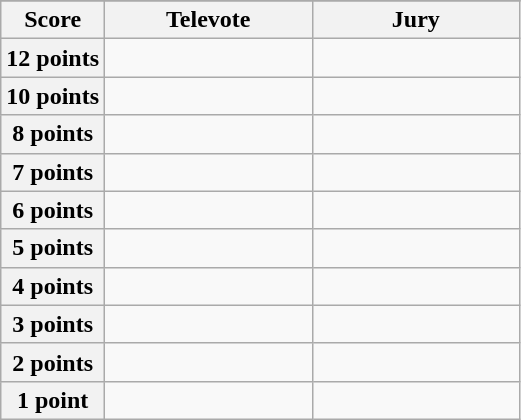<table class="wikitable">
<tr>
</tr>
<tr>
<th scope="col" width="20%">Score</th>
<th scope="col" width="40%">Televote</th>
<th scope="col" width="40%">Jury</th>
</tr>
<tr>
<th scope="row">12 points</th>
<td></td>
<td></td>
</tr>
<tr>
<th scope="row">10 points</th>
<td></td>
<td></td>
</tr>
<tr>
<th scope="row">8 points</th>
<td></td>
<td></td>
</tr>
<tr>
<th scope="row">7 points</th>
<td></td>
<td></td>
</tr>
<tr>
<th scope="row">6 points</th>
<td></td>
<td></td>
</tr>
<tr>
<th scope="row">5 points</th>
<td></td>
<td></td>
</tr>
<tr>
<th scope="row">4 points</th>
<td></td>
<td></td>
</tr>
<tr>
<th scope="row">3 points</th>
<td></td>
<td></td>
</tr>
<tr>
<th scope="row">2 points</th>
<td></td>
<td></td>
</tr>
<tr>
<th scope="row">1 point</th>
<td></td>
<td></td>
</tr>
</table>
